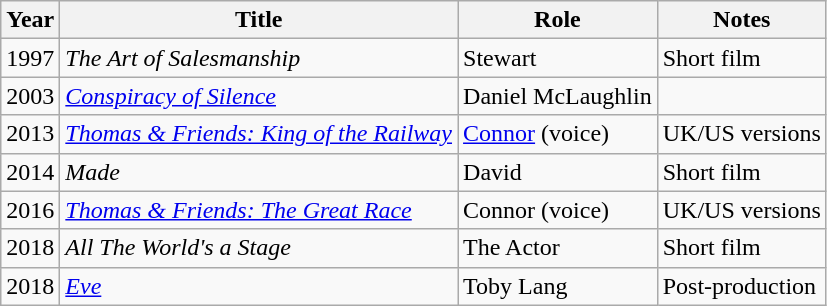<table class="wikitable sortable">
<tr>
<th>Year</th>
<th>Title</th>
<th>Role</th>
<th>Notes</th>
</tr>
<tr>
<td>1997</td>
<td><em>The Art of Salesmanship</em></td>
<td>Stewart</td>
<td>Short film</td>
</tr>
<tr>
<td>2003</td>
<td><em><a href='#'>Conspiracy of Silence</a></em></td>
<td>Daniel McLaughlin</td>
<td></td>
</tr>
<tr>
<td>2013</td>
<td><em><a href='#'>Thomas & Friends: King of the Railway</a></em></td>
<td><a href='#'>Connor</a> (voice)</td>
<td>UK/US versions</td>
</tr>
<tr>
<td>2014</td>
<td><em>Made</em></td>
<td>David</td>
<td>Short film</td>
</tr>
<tr>
<td>2016</td>
<td><em><a href='#'>Thomas & Friends: The Great Race</a></em></td>
<td>Connor (voice)</td>
<td>UK/US versions</td>
</tr>
<tr>
<td>2018</td>
<td><em>All The World's a Stage</em></td>
<td>The Actor</td>
<td>Short film</td>
</tr>
<tr>
<td>2018</td>
<td><em><a href='#'>Eve</a></em></td>
<td>Toby Lang</td>
<td>Post-production</td>
</tr>
</table>
